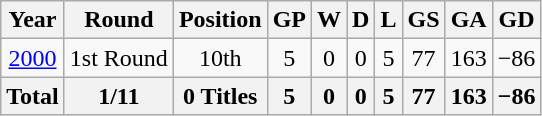<table class="wikitable" style="text-align: center;">
<tr>
<th>Year</th>
<th>Round</th>
<th>Position</th>
<th>GP</th>
<th>W</th>
<th>D</th>
<th>L</th>
<th>GS</th>
<th>GA</th>
<th>GD</th>
</tr>
<tr>
<td> <a href='#'>2000</a></td>
<td>1st Round</td>
<td>10th</td>
<td>5</td>
<td>0</td>
<td>0</td>
<td>5</td>
<td>77</td>
<td>163</td>
<td>−86</td>
</tr>
<tr>
<th>Total</th>
<th>1/11</th>
<th>0 Titles</th>
<th>5</th>
<th>0</th>
<th>0</th>
<th>5</th>
<th>77</th>
<th>163</th>
<th>−86</th>
</tr>
</table>
